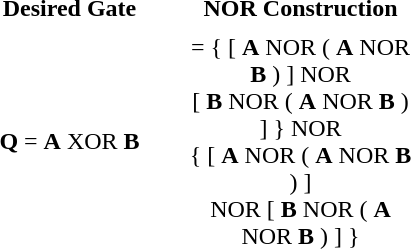<table align=center style="text-align:center">
<tr>
<th width=150>Desired Gate</th>
<th width=150>NOR Construction</th>
</tr>
<tr>
<td></td>
<td></td>
</tr>
<tr class="nowrap">
<td><strong>Q</strong>  =  <strong>A</strong> XOR <strong>B</strong></td>
<td>= { [ <strong>A</strong> NOR ( <strong>A</strong> NOR <strong>B</strong> ) ] NOR <br> [ <strong>B</strong> NOR ( <strong>A</strong> NOR <strong>B</strong> ) ] } NOR <br>{ [ <strong>A</strong> NOR ( <strong>A</strong> NOR <strong>B</strong> ) ] <br> NOR [ <strong>B</strong> NOR ( <strong>A</strong> NOR <strong>B</strong> ) ] }</td>
</tr>
</table>
